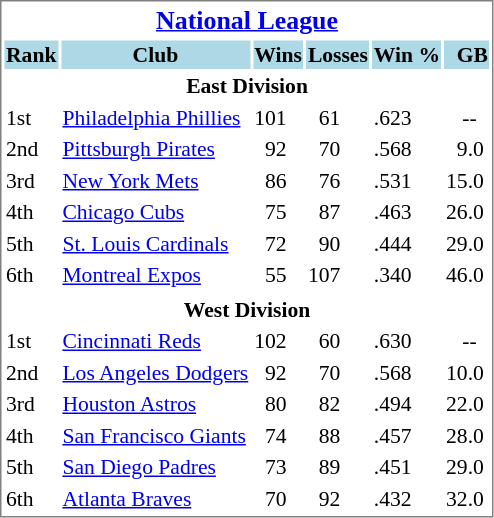<table cellpadding="1" style="width:auto;font-size: 90%; border: 1px solid gray;">
<tr align="center" style="font-size: larger;">
<th colspan=6><a href='#'>National League</a></th>
</tr>
<tr style="background:lightblue;">
<th>Rank</th>
<th>Club</th>
<th>Wins</th>
<th>Losses</th>
<th>Win %</th>
<th>  GB</th>
</tr>
<tr align="center" style="vertical-align: middle;" style="background:lightblue;">
<th colspan=6>East Division</th>
</tr>
<tr>
<td>1st</td>
<td><a href='#'>Philadelphia Phillies</a></td>
<td>101</td>
<td>  61</td>
<td>.623</td>
<td>   --</td>
</tr>
<tr>
<td>2nd</td>
<td><a href='#'>Pittsburgh Pirates</a></td>
<td>  92</td>
<td>  70</td>
<td>.568</td>
<td>  9.0</td>
</tr>
<tr>
<td>3rd</td>
<td><a href='#'>New York Mets</a></td>
<td>  86</td>
<td>  76</td>
<td>.531</td>
<td>15.0</td>
</tr>
<tr>
<td>4th</td>
<td><a href='#'>Chicago Cubs</a></td>
<td>  75</td>
<td>  87</td>
<td>.463</td>
<td>26.0</td>
</tr>
<tr>
<td>5th</td>
<td><a href='#'>St. Louis Cardinals</a></td>
<td>  72</td>
<td>  90</td>
<td>.444</td>
<td>29.0</td>
</tr>
<tr>
<td>6th</td>
<td><a href='#'>Montreal Expos</a></td>
<td>  55</td>
<td>107</td>
<td>.340</td>
<td>46.0</td>
</tr>
<tr>
</tr>
<tr align="center" style="vertical-align: middle;" style="background:lightblue;">
<th colspan=6>West Division</th>
</tr>
<tr>
<td>1st</td>
<td><a href='#'>Cincinnati Reds</a></td>
<td>102</td>
<td>  60</td>
<td>.630</td>
<td>   --</td>
</tr>
<tr>
<td>2nd</td>
<td><a href='#'>Los Angeles Dodgers</a></td>
<td>  92</td>
<td>  70</td>
<td>.568</td>
<td>10.0</td>
</tr>
<tr>
<td>3rd</td>
<td><a href='#'>Houston Astros</a></td>
<td>  80</td>
<td>  82</td>
<td>.494</td>
<td>22.0</td>
</tr>
<tr>
<td>4th</td>
<td><a href='#'>San Francisco Giants</a></td>
<td>  74</td>
<td>  88</td>
<td>.457</td>
<td>28.0</td>
</tr>
<tr>
<td>5th</td>
<td><a href='#'>San Diego Padres</a></td>
<td>  73</td>
<td>  89</td>
<td>.451</td>
<td>29.0</td>
</tr>
<tr>
<td>6th</td>
<td><a href='#'>Atlanta Braves</a></td>
<td>  70</td>
<td>  92</td>
<td>.432</td>
<td>32.0</td>
</tr>
</table>
